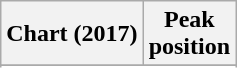<table class="wikitable sortable plainrowheaders" style="text-align:center">
<tr>
<th scope="col">Chart (2017)</th>
<th scope="col">Peak<br> position</th>
</tr>
<tr>
</tr>
<tr>
</tr>
<tr>
</tr>
</table>
